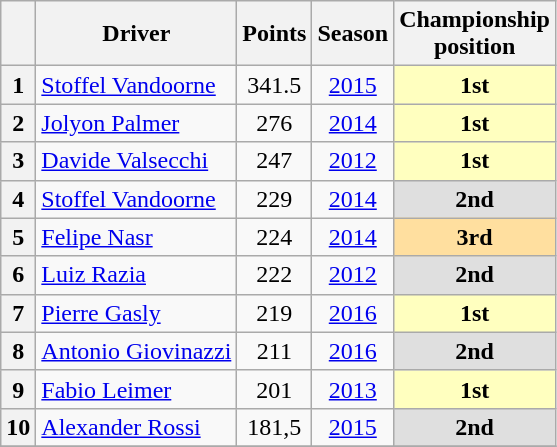<table class="wikitable" style="text-align:center">
<tr>
<th></th>
<th>Driver</th>
<th>Points</th>
<th>Season</th>
<th>Championship<br>position</th>
</tr>
<tr>
<th>1</th>
<td align=left> <a href='#'>Stoffel Vandoorne</a></td>
<td>341.5</td>
<td><a href='#'>2015</a></td>
<td style="background:#ffffbf;"><strong>1st</strong></td>
</tr>
<tr>
<th>2</th>
<td align=left> <a href='#'>Jolyon Palmer</a></td>
<td>276</td>
<td><a href='#'>2014</a></td>
<td style="background:#ffffbf;"><strong>1st</strong></td>
</tr>
<tr>
<th>3</th>
<td align=left> <a href='#'>Davide Valsecchi</a></td>
<td>247</td>
<td><a href='#'>2012</a></td>
<td style="background:#ffffbf;"><strong>1st</strong></td>
</tr>
<tr>
<th>4</th>
<td align=left> <a href='#'>Stoffel Vandoorne</a></td>
<td>229</td>
<td><a href='#'>2014</a></td>
<td style="background:#dfdfdf;"><strong>2nd</strong></td>
</tr>
<tr>
<th>5</th>
<td align=left> <a href='#'>Felipe Nasr</a></td>
<td>224</td>
<td><a href='#'>2014</a></td>
<td style="background:#ffdf9f;"><strong>3rd</strong></td>
</tr>
<tr>
<th>6</th>
<td align=left> <a href='#'>Luiz Razia</a></td>
<td>222</td>
<td><a href='#'>2012</a></td>
<td style="background:#dfdfdf;"><strong>2nd</strong></td>
</tr>
<tr>
<th>7</th>
<td align=left> <a href='#'>Pierre Gasly</a></td>
<td>219</td>
<td><a href='#'>2016</a></td>
<td style="background:#ffffbf;"><strong>1st</strong></td>
</tr>
<tr>
<th>8</th>
<td align=left> <a href='#'>Antonio Giovinazzi</a></td>
<td>211</td>
<td><a href='#'>2016</a></td>
<td style="background:#dfdfdf;"><strong>2nd</strong></td>
</tr>
<tr>
<th>9</th>
<td align=left> <a href='#'>Fabio Leimer</a></td>
<td>201</td>
<td><a href='#'>2013</a></td>
<td style="background:#ffffbf;"><strong>1st</strong></td>
</tr>
<tr>
<th>10</th>
<td align=left> <a href='#'>Alexander Rossi</a></td>
<td>181,5</td>
<td><a href='#'>2015</a></td>
<td style="background:#dfdfdf;"><strong>2nd</strong></td>
</tr>
<tr>
</tr>
</table>
